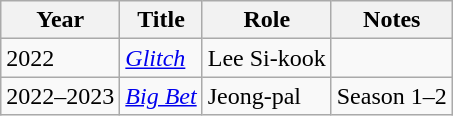<table class="wikitable">
<tr>
<th>Year</th>
<th>Title</th>
<th>Role</th>
<th>Notes</th>
</tr>
<tr>
<td>2022</td>
<td><em><a href='#'>Glitch</a></em></td>
<td>Lee Si-kook</td>
<td></td>
</tr>
<tr>
<td>2022–2023</td>
<td><em><a href='#'>Big Bet</a></em></td>
<td>Jeong-pal</td>
<td>Season 1–2</td>
</tr>
</table>
